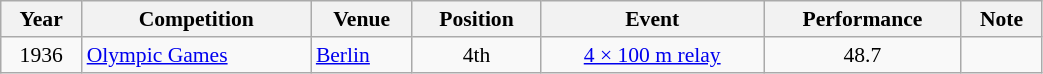<table class="wikitable" width=55% style="font-size:90%; text-align:center;">
<tr>
<th>Year</th>
<th>Competition</th>
<th>Venue</th>
<th>Position</th>
<th>Event</th>
<th>Performance</th>
<th>Note</th>
</tr>
<tr>
<td rowspan=1>1936</td>
<td rowspan=1 align=left><a href='#'>Olympic Games</a></td>
<td rowspan=1 align=left> <a href='#'>Berlin</a></td>
<td>4th</td>
<td><a href='#'>4 × 100 m relay</a></td>
<td>48.7</td>
<td></td>
</tr>
</table>
